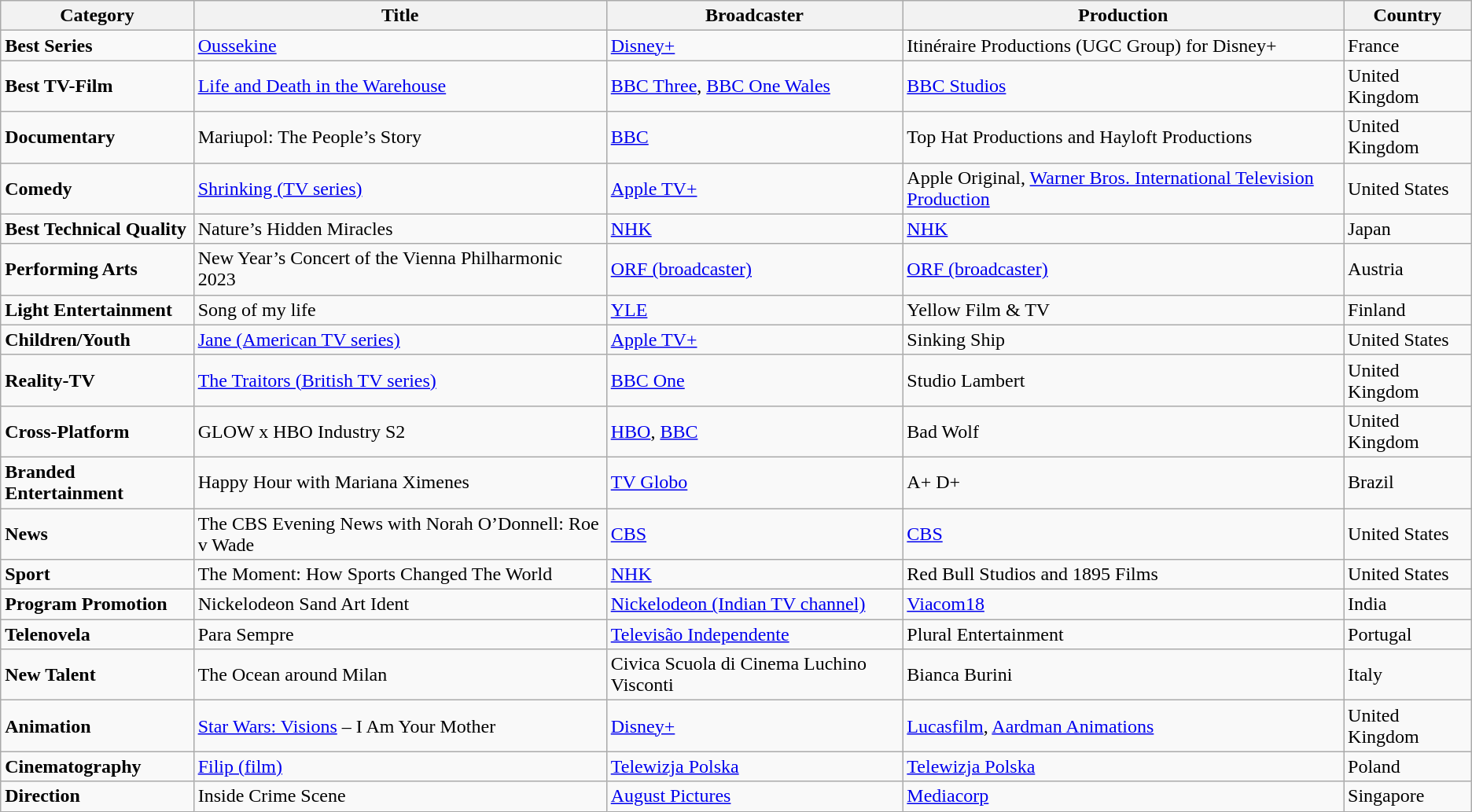<table class="wikitable">
<tr>
<th>Category</th>
<th>Title</th>
<th>Broadcaster</th>
<th>Production</th>
<th>Country</th>
</tr>
<tr>
<td><strong>Best Series</strong></td>
<td><a href='#'>Oussekine</a></td>
<td><a href='#'>Disney+</a></td>
<td>Itinéraire Productions (UGC Group) for Disney+</td>
<td>France</td>
</tr>
<tr>
<td><strong>Best TV-Film</strong></td>
<td><a href='#'>Life and Death in the Warehouse</a></td>
<td><a href='#'>BBC Three</a>, <a href='#'>BBC One Wales</a></td>
<td><a href='#'>BBC Studios</a></td>
<td>United Kingdom</td>
</tr>
<tr>
<td><strong>Documentary</strong></td>
<td>Mariupol: The People’s Story</td>
<td><a href='#'>BBC</a></td>
<td>Top Hat Productions and Hayloft Productions</td>
<td>United Kingdom</td>
</tr>
<tr>
<td><strong>Comedy</strong></td>
<td><a href='#'>Shrinking (TV series)</a></td>
<td><a href='#'>Apple TV+</a></td>
<td>Apple Original, <a href='#'>Warner Bros. International Television Production</a></td>
<td>United States</td>
</tr>
<tr>
<td><strong>Best Technical Quality</strong></td>
<td>Nature’s Hidden Miracles</td>
<td><a href='#'>NHK</a></td>
<td><a href='#'>NHK</a></td>
<td>Japan</td>
</tr>
<tr>
<td><strong>Performing Arts</strong></td>
<td>New Year’s Concert of the Vienna Philharmonic 2023</td>
<td><a href='#'>ORF (broadcaster)</a></td>
<td><a href='#'>ORF (broadcaster)</a></td>
<td>Austria</td>
</tr>
<tr>
<td><strong>Light Entertainment</strong></td>
<td>Song of my life</td>
<td><a href='#'>YLE</a></td>
<td>Yellow Film & TV</td>
<td>Finland</td>
</tr>
<tr>
<td><strong>Children/Youth</strong></td>
<td><a href='#'>Jane (American TV series)</a></td>
<td><a href='#'>Apple TV+</a></td>
<td>Sinking Ship</td>
<td>United States</td>
</tr>
<tr>
<td><strong>Reality-TV</strong></td>
<td><a href='#'>The Traitors (British TV series)</a></td>
<td><a href='#'>BBC One</a></td>
<td>Studio Lambert</td>
<td>United Kingdom</td>
</tr>
<tr>
<td><strong>Cross-Platform</strong></td>
<td>GLOW x HBO Industry S2</td>
<td><a href='#'>HBO</a>, <a href='#'>BBC</a></td>
<td>Bad Wolf</td>
<td>United Kingdom</td>
</tr>
<tr>
<td><strong>Branded Entertainment</strong></td>
<td>Happy Hour with Mariana Ximenes</td>
<td><a href='#'>TV Globo</a></td>
<td>A+ D+</td>
<td>Brazil</td>
</tr>
<tr>
<td><strong>News</strong></td>
<td>The CBS Evening News with Norah O’Donnell: Roe v Wade</td>
<td><a href='#'>CBS</a></td>
<td><a href='#'>CBS</a></td>
<td>United States</td>
</tr>
<tr>
<td><strong>Sport</strong></td>
<td>The Moment: How Sports Changed The World</td>
<td><a href='#'>NHK</a></td>
<td>Red Bull Studios and 1895 Films</td>
<td>United States</td>
</tr>
<tr>
<td><strong>Program Promotion</strong></td>
<td>Nickelodeon Sand Art Ident</td>
<td><a href='#'>Nickelodeon (Indian TV channel)</a></td>
<td><a href='#'>Viacom18</a></td>
<td>India</td>
</tr>
<tr>
<td><strong>Telenovela</strong></td>
<td>Para Sempre</td>
<td><a href='#'>Televisão Independente</a></td>
<td>Plural Entertainment</td>
<td>Portugal</td>
</tr>
<tr>
<td><strong>New Talent</strong></td>
<td>The Ocean around Milan</td>
<td>Civica Scuola di Cinema Luchino Visconti</td>
<td>Bianca Burini</td>
<td>Italy</td>
</tr>
<tr>
<td><strong>Animation</strong></td>
<td><a href='#'>Star Wars: Visions</a> – I Am Your Mother</td>
<td><a href='#'>Disney+</a></td>
<td><a href='#'>Lucasfilm</a>, <a href='#'>Aardman Animations</a></td>
<td>United Kingdom</td>
</tr>
<tr>
<td><strong>Cinematography</strong></td>
<td><a href='#'>Filip (film)</a></td>
<td><a href='#'>Telewizja Polska</a></td>
<td><a href='#'>Telewizja Polska</a></td>
<td>Poland</td>
</tr>
<tr>
<td><strong>Direction</strong></td>
<td>Inside Crime Scene</td>
<td><a href='#'>August Pictures</a></td>
<td><a href='#'>Mediacorp</a></td>
<td>Singapore</td>
</tr>
</table>
